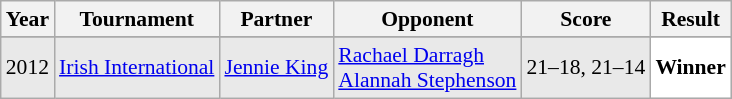<table class="sortable wikitable" style="font-size: 90%;">
<tr>
<th>Year</th>
<th>Tournament</th>
<th>Partner</th>
<th>Opponent</th>
<th>Score</th>
<th>Result</th>
</tr>
<tr>
</tr>
<tr style="background:#E9E9E9">
<td align="center">2012</td>
<td align="left"><a href='#'>Irish International</a></td>
<td align="left"> <a href='#'>Jennie King</a></td>
<td align="left"> <a href='#'>Rachael Darragh</a> <br>  <a href='#'>Alannah Stephenson</a></td>
<td align="left">21–18, 21–14</td>
<td style="text-align:left; background:white"> <strong>Winner</strong></td>
</tr>
</table>
